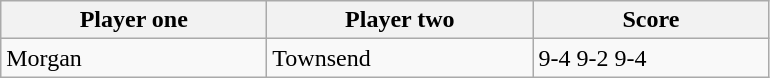<table class="wikitable">
<tr>
<th width=170>Player one</th>
<th width=170>Player two</th>
<th width=150>Score</th>
</tr>
<tr>
<td> Morgan</td>
<td> Townsend</td>
<td>9-4 9-2 9-4</td>
</tr>
</table>
